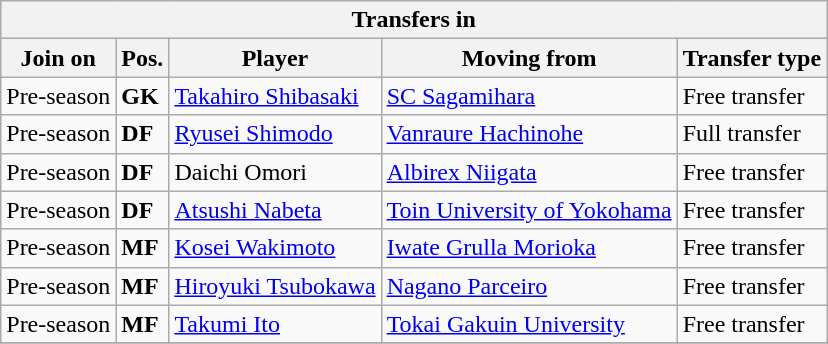<table class="wikitable sortable" style=“text-align:left;>
<tr>
<th colspan="5">Transfers in</th>
</tr>
<tr>
<th>Join on</th>
<th>Pos.</th>
<th>Player</th>
<th>Moving from</th>
<th>Transfer type</th>
</tr>
<tr>
<td>Pre-season</td>
<td><strong>GK</strong></td>
<td> <a href='#'>Takahiro Shibasaki</a></td>
<td> <a href='#'>SC Sagamihara</a></td>
<td>Free transfer</td>
</tr>
<tr>
<td>Pre-season</td>
<td><strong>DF</strong></td>
<td> <a href='#'>Ryusei Shimodo</a></td>
<td> <a href='#'>Vanraure Hachinohe</a></td>
<td>Full transfer</td>
</tr>
<tr>
<td>Pre-season</td>
<td><strong>DF</strong></td>
<td> Daichi Omori</td>
<td> <a href='#'>Albirex Niigata</a></td>
<td>Free transfer</td>
</tr>
<tr>
<td>Pre-season</td>
<td><strong>DF</strong></td>
<td> <a href='#'>Atsushi Nabeta</a></td>
<td> <a href='#'>Toin University of Yokohama</a></td>
<td>Free transfer</td>
</tr>
<tr>
<td>Pre-season</td>
<td><strong>MF</strong></td>
<td> <a href='#'>Kosei Wakimoto</a></td>
<td> <a href='#'>Iwate Grulla Morioka</a></td>
<td>Free transfer</td>
</tr>
<tr>
<td>Pre-season</td>
<td><strong>MF</strong></td>
<td> <a href='#'>Hiroyuki Tsubokawa</a></td>
<td> <a href='#'>Nagano Parceiro</a></td>
<td>Free transfer</td>
</tr>
<tr>
<td>Pre-season</td>
<td><strong>MF</strong></td>
<td> <a href='#'>Takumi Ito</a></td>
<td> <a href='#'>Tokai Gakuin University</a></td>
<td>Free transfer</td>
</tr>
<tr>
</tr>
</table>
